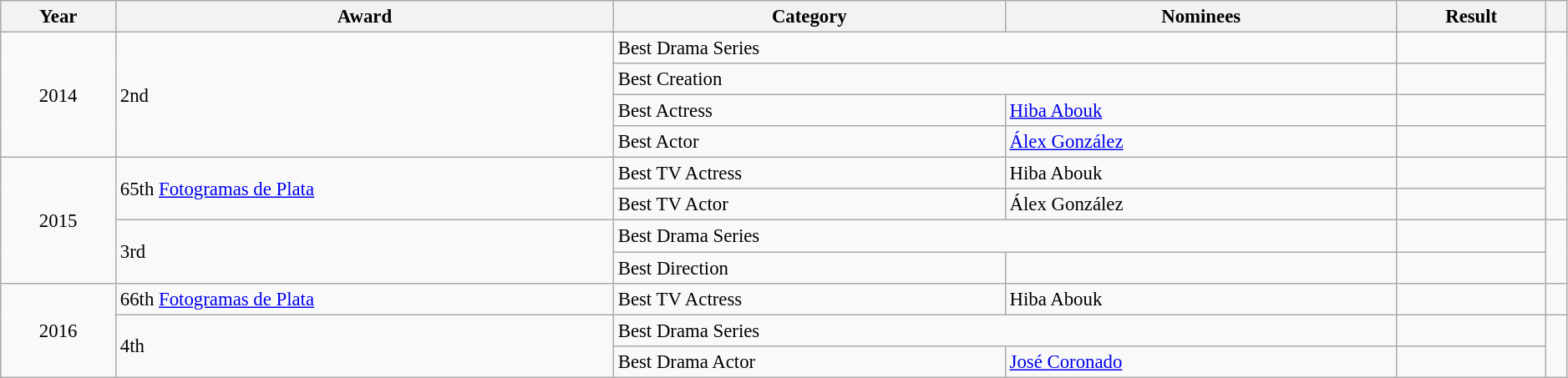<table class="wikitable sortable plainrowheaders" style="font-size:95%; width:99%;">
<tr>
<th>Year</th>
<th>Award</th>
<th style="width:25%;">Category</th>
<th style="width:25%;">Nominees</th>
<th>Result</th>
<th scope="col" class="unsortable"></th>
</tr>
<tr>
<td align = "center" rowspan = "4">2014</td>
<td rowspan = "4">2nd </td>
<td colspan = "2">Best Drama Series</td>
<td></td>
<td align = "center" rowspan = "4"></td>
</tr>
<tr>
<td colspan = "2">Best Creation</td>
<td></td>
</tr>
<tr>
<td>Best Actress</td>
<td><a href='#'>Hiba Abouk</a></td>
<td></td>
</tr>
<tr>
<td>Best Actor</td>
<td><a href='#'>Álex González</a></td>
<td></td>
</tr>
<tr>
<td align = "center" rowspan = "4">2015</td>
<td rowspan = "2">65th <a href='#'>Fotogramas de Plata</a></td>
<td>Best TV Actress</td>
<td>Hiba Abouk</td>
<td></td>
<td rowspan = "2" align = "center"></td>
</tr>
<tr>
<td>Best TV Actor</td>
<td>Álex González</td>
<td></td>
</tr>
<tr>
<td rowspan = "2">3rd </td>
<td colspan = "2">Best Drama Series</td>
<td></td>
<td align = "center" rowspan = "2"></td>
</tr>
<tr>
<td>Best Direction</td>
<td></td>
<td></td>
</tr>
<tr>
<td align = "center" rowspan = "3">2016</td>
<td>66th <a href='#'>Fotogramas de Plata</a></td>
<td>Best TV Actress</td>
<td>Hiba Abouk</td>
<td></td>
<td align = "center"></td>
</tr>
<tr>
<td rowspan = "2">4th </td>
<td colspan = "2">Best Drama Series</td>
<td></td>
<td align = "center" rowspan = "2"></td>
</tr>
<tr>
<td>Best Drama Actor</td>
<td><a href='#'>José Coronado</a></td>
<td></td>
</tr>
</table>
